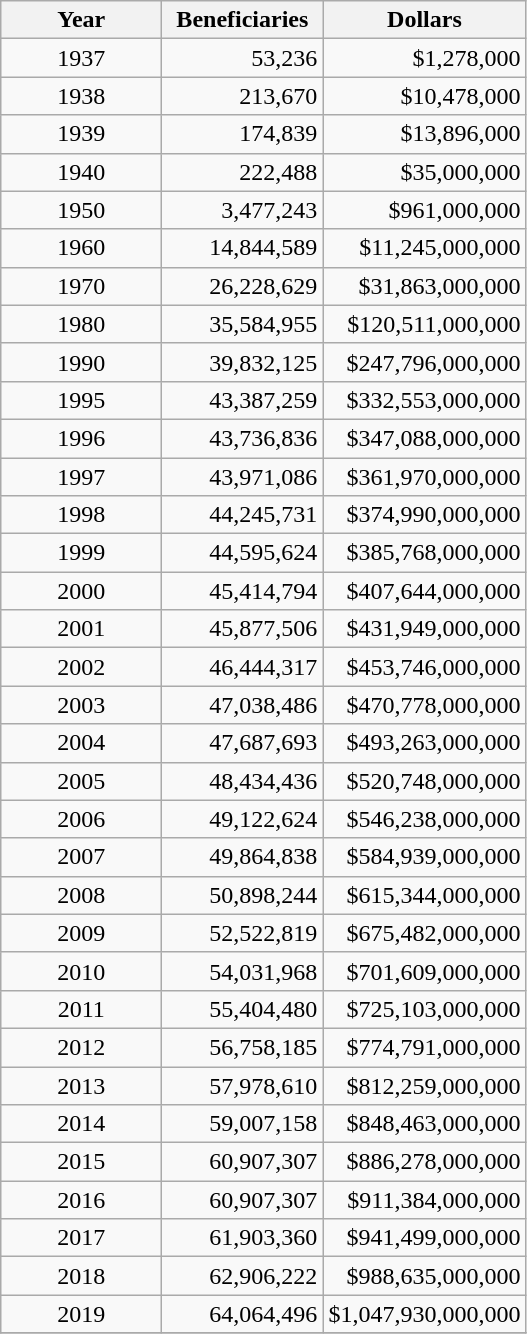<table class="wikitable">
<tr>
<th scope="col" style="width: 100px;">Year</th>
<th scope="col" style="width: 100px;">Beneficiaries</th>
<th scope="col" style="width: 100px;">Dollars</th>
</tr>
<tr>
<td align=center>1937</td>
<td align=right>53,236</td>
<td align=right>$1,278,000</td>
</tr>
<tr>
<td align=center>1938</td>
<td align=right>213,670</td>
<td align=right>$10,478,000</td>
</tr>
<tr>
<td align=center>1939</td>
<td align=right>174,839</td>
<td align=right>$13,896,000</td>
</tr>
<tr>
<td align=center>1940</td>
<td align=right>222,488</td>
<td align=right>$35,000,000</td>
</tr>
<tr>
<td align=center>1950</td>
<td align=right>3,477,243</td>
<td align=right>$961,000,000</td>
</tr>
<tr>
<td align=center>1960</td>
<td align=right>14,844,589</td>
<td align=right>$11,245,000,000</td>
</tr>
<tr>
<td align=center>1970</td>
<td align=right>26,228,629</td>
<td align=right>$31,863,000,000</td>
</tr>
<tr>
<td align=center>1980</td>
<td align=right>35,584,955</td>
<td align=right>$120,511,000,000</td>
</tr>
<tr>
<td align=center>1990</td>
<td align=right>39,832,125</td>
<td align=right>$247,796,000,000</td>
</tr>
<tr>
<td align=center>1995</td>
<td align=right>43,387,259</td>
<td align=right>$332,553,000,000</td>
</tr>
<tr>
<td align=center>1996</td>
<td align=right>43,736,836</td>
<td align=right>$347,088,000,000</td>
</tr>
<tr>
<td align=center>1997</td>
<td align=right>43,971,086</td>
<td align=right>$361,970,000,000</td>
</tr>
<tr>
<td align=center>1998</td>
<td align=right>44,245,731</td>
<td align=right>$374,990,000,000</td>
</tr>
<tr>
<td align=center>1999</td>
<td align=right>44,595,624</td>
<td align=right>$385,768,000,000</td>
</tr>
<tr>
<td align=center>2000</td>
<td align=right>45,414,794</td>
<td align=right>$407,644,000,000</td>
</tr>
<tr>
<td align=center>2001</td>
<td align=right>45,877,506</td>
<td align=right>$431,949,000,000</td>
</tr>
<tr>
<td align=center>2002</td>
<td align=right>46,444,317</td>
<td align=right>$453,746,000,000</td>
</tr>
<tr>
<td align=center>2003</td>
<td align=right>47,038,486</td>
<td align=right>$470,778,000,000</td>
</tr>
<tr>
<td align=center>2004</td>
<td align=right>47,687,693</td>
<td align=right>$493,263,000,000</td>
</tr>
<tr>
<td align=center>2005</td>
<td align=right>48,434,436</td>
<td align=right>$520,748,000,000</td>
</tr>
<tr>
<td align=center>2006</td>
<td align=right>49,122,624</td>
<td align=right>$546,238,000,000</td>
</tr>
<tr>
<td align=center>2007</td>
<td align=right>49,864,838</td>
<td align=right>$584,939,000,000</td>
</tr>
<tr>
<td align=center>2008</td>
<td align=right>50,898,244</td>
<td align=right>$615,344,000,000</td>
</tr>
<tr>
<td align=center>2009</td>
<td align=right>52,522,819</td>
<td align=right>$675,482,000,000</td>
</tr>
<tr>
<td align=center>2010</td>
<td align=right>54,031,968</td>
<td align=right>$701,609,000,000</td>
</tr>
<tr>
<td align=center>2011</td>
<td align=right>55,404,480</td>
<td align=right>$725,103,000,000</td>
</tr>
<tr>
<td align=center>2012</td>
<td align=right>56,758,185</td>
<td align=right>$774,791,000,000</td>
</tr>
<tr>
<td align=center>2013</td>
<td align=right>57,978,610</td>
<td align=right>$812,259,000,000</td>
</tr>
<tr>
<td align=center>2014</td>
<td align=right>59,007,158</td>
<td align=right>$848,463,000,000</td>
</tr>
<tr>
<td align=center>2015</td>
<td align=right>60,907,307</td>
<td align=right>$886,278,000,000</td>
</tr>
<tr>
<td align=center>2016</td>
<td align=right>60,907,307</td>
<td align=right>$911,384,000,000</td>
</tr>
<tr>
<td align=center>2017</td>
<td align=right>61,903,360</td>
<td align=right>$941,499,000,000</td>
</tr>
<tr>
<td align=center>2018</td>
<td align=right>62,906,222</td>
<td align=right>$988,635,000,000</td>
</tr>
<tr>
<td align=center>2019</td>
<td align=right>64,064,496</td>
<td align=right>$1,047,930,000,000</td>
</tr>
<tr>
</tr>
</table>
